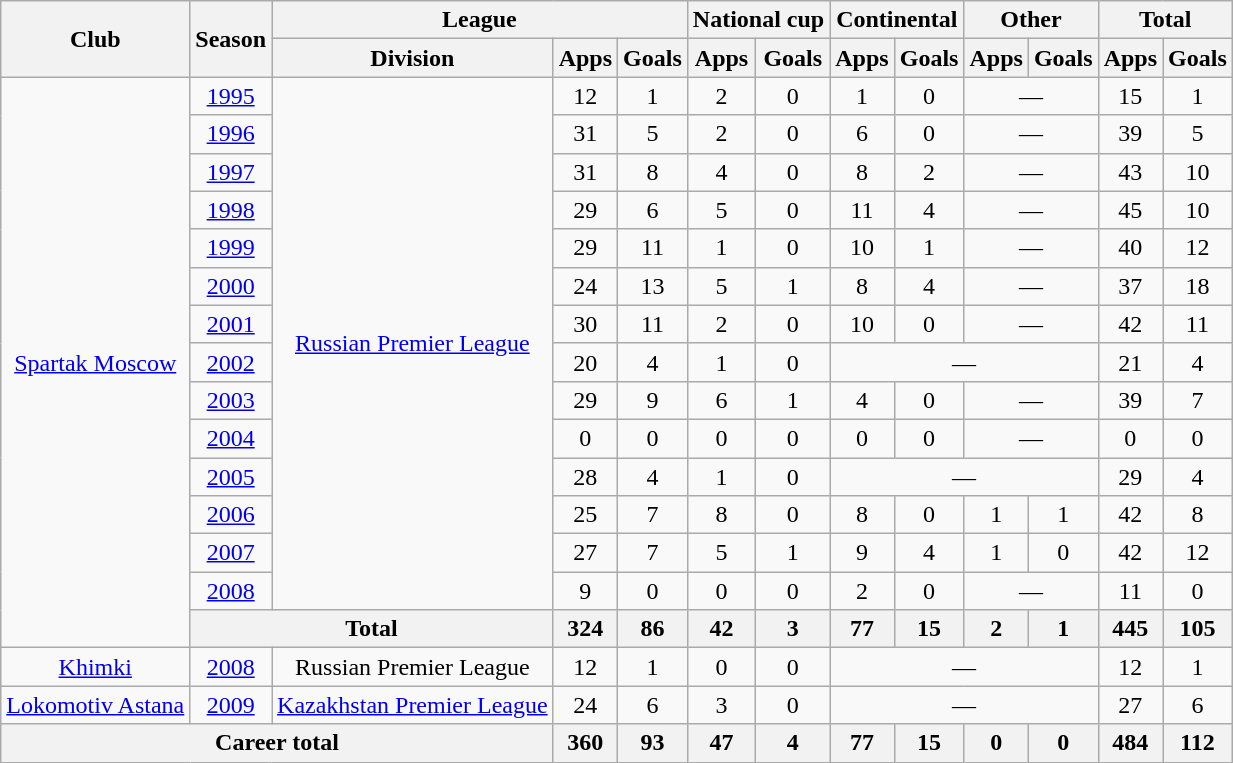<table class="wikitable" style="text-align: center">
<tr>
<th rowspan="2">Club</th>
<th rowspan="2">Season</th>
<th colspan="3">League</th>
<th colspan="2">National cup</th>
<th colspan="2">Continental</th>
<th colspan="2">Other</th>
<th colspan="2">Total</th>
</tr>
<tr>
<th>Division</th>
<th>Apps</th>
<th>Goals</th>
<th>Apps</th>
<th>Goals</th>
<th>Apps</th>
<th>Goals</th>
<th>Apps</th>
<th>Goals</th>
<th>Apps</th>
<th>Goals</th>
</tr>
<tr>
<td rowspan="15"><a href='#'>Spartak Moscow</a></td>
<td><a href='#'>1995</a></td>
<td rowspan="14"><a href='#'>Russian Premier League</a></td>
<td>12</td>
<td>1</td>
<td>2</td>
<td>0</td>
<td>1</td>
<td>0</td>
<td colspan="2">—</td>
<td>15</td>
<td>1</td>
</tr>
<tr>
<td><a href='#'>1996</a></td>
<td>31</td>
<td>5</td>
<td>2</td>
<td>0</td>
<td>6</td>
<td>0</td>
<td colspan="2">—</td>
<td>39</td>
<td>5</td>
</tr>
<tr>
<td><a href='#'>1997</a></td>
<td>31</td>
<td>8</td>
<td>4</td>
<td>0</td>
<td>8</td>
<td>2</td>
<td colspan="2">—</td>
<td>43</td>
<td>10</td>
</tr>
<tr>
<td><a href='#'>1998</a></td>
<td>29</td>
<td>6</td>
<td>5</td>
<td>0</td>
<td>11</td>
<td>4</td>
<td colspan="2">—</td>
<td>45</td>
<td>10</td>
</tr>
<tr>
<td><a href='#'>1999</a></td>
<td>29</td>
<td>11</td>
<td>1</td>
<td>0</td>
<td>10</td>
<td>1</td>
<td colspan="2">—</td>
<td>40</td>
<td>12</td>
</tr>
<tr>
<td><a href='#'>2000</a></td>
<td>24</td>
<td>13</td>
<td>5</td>
<td>1</td>
<td>8</td>
<td>4</td>
<td colspan="2">—</td>
<td>37</td>
<td>18</td>
</tr>
<tr>
<td><a href='#'>2001</a></td>
<td>30</td>
<td>11</td>
<td>2</td>
<td>0</td>
<td>10</td>
<td>0</td>
<td colspan="2">—</td>
<td>42</td>
<td>11</td>
</tr>
<tr>
<td><a href='#'>2002</a></td>
<td>20</td>
<td>4</td>
<td>1</td>
<td>0</td>
<td colspan="4">—</td>
<td>21</td>
<td>4</td>
</tr>
<tr>
<td><a href='#'>2003</a></td>
<td>29</td>
<td>9</td>
<td>6</td>
<td>1</td>
<td>4</td>
<td>0</td>
<td colspan="2">—</td>
<td>39</td>
<td>7</td>
</tr>
<tr>
<td><a href='#'>2004</a></td>
<td>0</td>
<td>0</td>
<td>0</td>
<td>0</td>
<td>0</td>
<td>0</td>
<td colspan="2">—</td>
<td>0</td>
<td>0</td>
</tr>
<tr>
<td><a href='#'>2005</a></td>
<td>28</td>
<td>4</td>
<td>1</td>
<td>0</td>
<td colspan="4">—</td>
<td>29</td>
<td>4</td>
</tr>
<tr>
<td><a href='#'>2006</a></td>
<td>25</td>
<td>7</td>
<td>8</td>
<td>0</td>
<td>8</td>
<td>0</td>
<td>1</td>
<td>1</td>
<td>42</td>
<td>8</td>
</tr>
<tr>
<td><a href='#'>2007</a></td>
<td>27</td>
<td>7</td>
<td>5</td>
<td>1</td>
<td>9</td>
<td>4</td>
<td>1</td>
<td>0</td>
<td>42</td>
<td>12</td>
</tr>
<tr>
<td><a href='#'>2008</a></td>
<td>9</td>
<td>0</td>
<td>0</td>
<td>0</td>
<td>2</td>
<td>0</td>
<td colspan="2">—</td>
<td>11</td>
<td>0</td>
</tr>
<tr>
<th colspan="2">Total</th>
<th>324</th>
<th>86</th>
<th>42</th>
<th>3</th>
<th>77</th>
<th>15</th>
<th>2</th>
<th>1</th>
<th>445</th>
<th>105</th>
</tr>
<tr>
<td><a href='#'>Khimki</a></td>
<td><a href='#'>2008</a></td>
<td>Russian Premier League</td>
<td>12</td>
<td>1</td>
<td>0</td>
<td>0</td>
<td colspan="4">—</td>
<td>12</td>
<td>1</td>
</tr>
<tr>
<td><a href='#'>Lokomotiv Astana</a></td>
<td><a href='#'>2009</a></td>
<td><a href='#'>Kazakhstan Premier League</a></td>
<td>24</td>
<td>6</td>
<td>3</td>
<td>0</td>
<td colspan="4">—</td>
<td>27</td>
<td>6</td>
</tr>
<tr>
<th colspan="3">Career total</th>
<th>360</th>
<th>93</th>
<th>47</th>
<th>4</th>
<th>77</th>
<th>15</th>
<th>0</th>
<th>0</th>
<th>484</th>
<th>112</th>
</tr>
</table>
